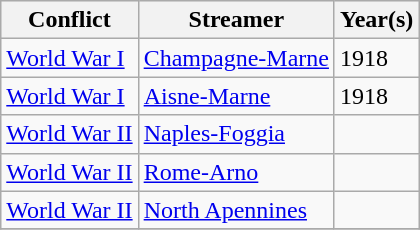<table class="wikitable" align="left">
<tr bgcolor="#efefef">
<th>Conflict</th>
<th>Streamer</th>
<th>Year(s)</th>
</tr>
<tr>
<td><a href='#'>World War I</a></td>
<td><a href='#'>Champagne-Marne</a></td>
<td>1918</td>
</tr>
<tr>
<td><a href='#'>World War I</a></td>
<td><a href='#'>Aisne-Marne</a></td>
<td>1918</td>
</tr>
<tr>
<td><a href='#'>World War II</a></td>
<td><a href='#'>Naples-Foggia</a></td>
<td></td>
</tr>
<tr>
<td><a href='#'>World War II</a></td>
<td><a href='#'>Rome-Arno</a></td>
<td></td>
</tr>
<tr>
<td><a href='#'>World War II</a></td>
<td><a href='#'>North Apennines</a></td>
<td></td>
</tr>
<tr>
</tr>
</table>
